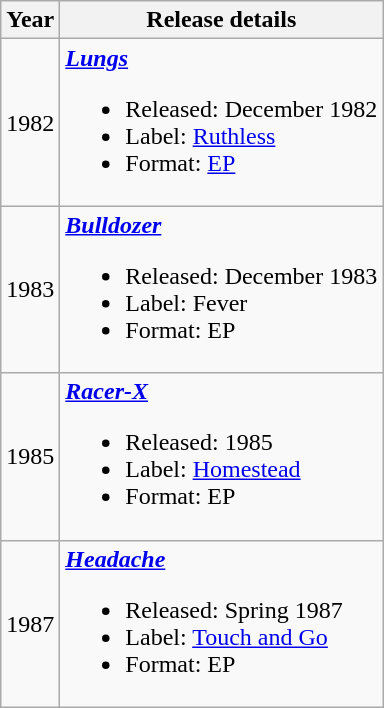<table class ="wikitable">
<tr>
<th>Year</th>
<th>Release details</th>
</tr>
<tr>
<td>1982</td>
<td><strong><em><a href='#'>Lungs</a></em></strong><br><ul><li>Released: December 1982</li><li>Label: <a href='#'>Ruthless</a></li><li>Format: <a href='#'>EP</a></li></ul></td>
</tr>
<tr>
<td>1983</td>
<td><strong><em><a href='#'>Bulldozer</a></em></strong><br><ul><li>Released: December 1983</li><li>Label: Fever</li><li>Format: EP</li></ul></td>
</tr>
<tr>
<td>1985</td>
<td><strong><em><a href='#'>Racer-X</a></em></strong><br><ul><li>Released: 1985</li><li>Label: <a href='#'>Homestead</a></li><li>Format: EP</li></ul></td>
</tr>
<tr>
<td>1987</td>
<td><strong><em><a href='#'>Headache</a></em></strong><br><ul><li>Released: Spring 1987</li><li>Label: <a href='#'>Touch and Go</a></li><li>Format: EP</li></ul></td>
</tr>
</table>
